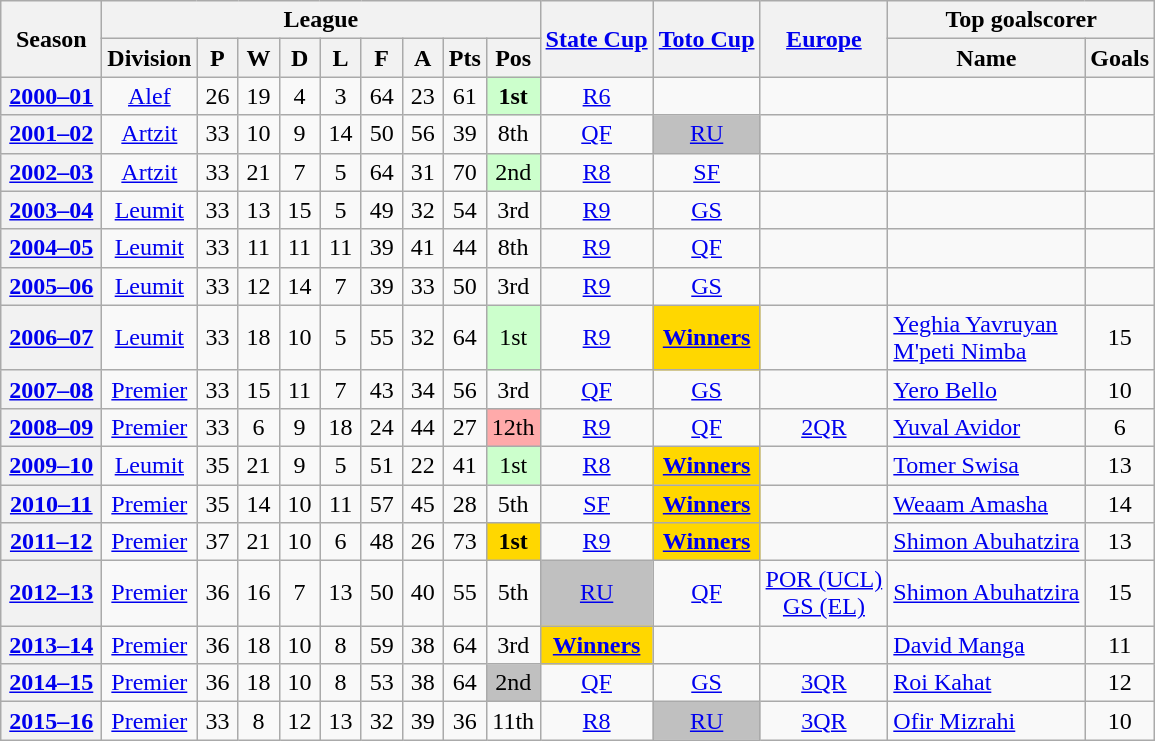<table class="wikitable" style="text-align: center">
<tr>
<th rowspan="2" width="60">Season</th>
<th colspan="9">League</th>
<th rowspan="2"><a href='#'>State Cup</a></th>
<th rowspan="2"><a href='#'>Toto Cup</a></th>
<th rowspan="2"><a href='#'>Europe</a></th>
<th colspan="2">Top goalscorer</th>
</tr>
<tr>
<th>Division</th>
<th width="20">P</th>
<th width="20">W</th>
<th width="20">D</th>
<th width="20">L</th>
<th width="20">F</th>
<th width="20">A</th>
<th width="20">Pts</th>
<th>Pos</th>
<th>Name</th>
<th>Goals</th>
</tr>
<tr>
<th><a href='#'>2000–01</a></th>
<td><a href='#'>Alef</a></td>
<td>26</td>
<td>19</td>
<td>4</td>
<td>3</td>
<td>64</td>
<td>23</td>
<td>61</td>
<td bgcolor="#ccffcc"><strong>1st</strong></td>
<td><a href='#'>R6</a></td>
<td></td>
<td></td>
<td align=left></td>
<td></td>
</tr>
<tr>
<th><a href='#'>2001–02</a></th>
<td><a href='#'>Artzit</a></td>
<td>33</td>
<td>10</td>
<td>9</td>
<td>14</td>
<td>50</td>
<td>56</td>
<td>39</td>
<td>8th</td>
<td><a href='#'>QF</a></td>
<td bgcolor=silver><a href='#'>RU</a></td>
<td></td>
<td align=left></td>
<td></td>
</tr>
<tr>
<th><a href='#'>2002–03</a></th>
<td><a href='#'>Artzit</a></td>
<td>33</td>
<td>21</td>
<td>7</td>
<td>5</td>
<td>64</td>
<td>31</td>
<td>70</td>
<td bgcolor="#ccffcc">2nd</td>
<td><a href='#'>R8</a></td>
<td><a href='#'>SF</a></td>
<td></td>
<td align=left></td>
<td></td>
</tr>
<tr>
<th><a href='#'>2003–04</a></th>
<td><a href='#'>Leumit</a></td>
<td>33</td>
<td>13</td>
<td>15</td>
<td>5</td>
<td>49</td>
<td>32</td>
<td>54</td>
<td>3rd</td>
<td><a href='#'>R9</a></td>
<td><a href='#'>GS</a></td>
<td></td>
<td align=left></td>
<td></td>
</tr>
<tr>
<th><a href='#'>2004–05</a></th>
<td><a href='#'>Leumit</a></td>
<td>33</td>
<td>11</td>
<td>11</td>
<td>11</td>
<td>39</td>
<td>41</td>
<td>44</td>
<td>8th</td>
<td><a href='#'>R9</a></td>
<td><a href='#'>QF</a></td>
<td></td>
<td></td>
<td></td>
</tr>
<tr>
<th><a href='#'>2005–06</a></th>
<td><a href='#'>Leumit</a></td>
<td>33</td>
<td>12</td>
<td>14</td>
<td>7</td>
<td>39</td>
<td>33</td>
<td>50</td>
<td>3rd</td>
<td><a href='#'>R9</a></td>
<td><a href='#'>GS</a></td>
<td></td>
<td align=left></td>
<td></td>
</tr>
<tr>
<th><a href='#'>2006–07</a></th>
<td><a href='#'>Leumit</a></td>
<td>33</td>
<td>18</td>
<td>10</td>
<td>5</td>
<td>55</td>
<td>32</td>
<td>64</td>
<td bgcolor="#ccffcc">1st</td>
<td><a href='#'>R9</a></td>
<td bgcolor=gold><strong><a href='#'>Winners</a></strong></td>
<td></td>
<td align=left><a href='#'>Yeghia Yavruyan</a> <br><a href='#'>M'peti Nimba</a></td>
<td>15</td>
</tr>
<tr>
<th><a href='#'>2007–08</a></th>
<td><a href='#'>Premier</a></td>
<td>33</td>
<td>15</td>
<td>11</td>
<td>7</td>
<td>43</td>
<td>34</td>
<td>56</td>
<td>3rd</td>
<td><a href='#'>QF</a></td>
<td><a href='#'>GS</a></td>
<td></td>
<td align=left><a href='#'>Yero Bello</a></td>
<td>10</td>
</tr>
<tr>
<th><a href='#'>2008–09</a></th>
<td><a href='#'>Premier</a></td>
<td>33</td>
<td>6</td>
<td>9</td>
<td>18</td>
<td>24</td>
<td>44</td>
<td>27</td>
<td bgcolor="#FFAAAA">12th</td>
<td><a href='#'>R9</a></td>
<td><a href='#'>QF</a></td>
<td><a href='#'>2QR</a></td>
<td align=left><a href='#'>Yuval Avidor</a></td>
<td>6</td>
</tr>
<tr>
<th><a href='#'>2009–10</a></th>
<td><a href='#'>Leumit</a></td>
<td>35</td>
<td>21</td>
<td>9</td>
<td>5</td>
<td>51</td>
<td>22</td>
<td>41<br></td>
<td bgcolor="#ccffcc">1st</td>
<td><a href='#'>R8</a></td>
<td bgcolor=gold><strong><a href='#'>Winners</a></strong></td>
<td></td>
<td align=left><a href='#'>Tomer Swisa</a></td>
<td>13</td>
</tr>
<tr>
<th><a href='#'>2010–11</a></th>
<td><a href='#'>Premier</a></td>
<td>35</td>
<td>14</td>
<td>10</td>
<td>11</td>
<td>57</td>
<td>45</td>
<td>28<br></td>
<td>5th</td>
<td><a href='#'>SF</a></td>
<td bgcolor=gold><strong><a href='#'>Winners</a></strong></td>
<td></td>
<td align=left><a href='#'>Weaam Amasha</a></td>
<td>14</td>
</tr>
<tr>
<th><a href='#'>2011–12</a></th>
<td><a href='#'>Premier</a></td>
<td>37</td>
<td>21</td>
<td>10</td>
<td>6</td>
<td>48</td>
<td>26</td>
<td>73</td>
<td bgcolor=gold><strong>1st</strong></td>
<td><a href='#'>R9</a></td>
<td bgcolor=gold><strong><a href='#'>Winners</a></strong></td>
<td></td>
<td align=left><a href='#'>Shimon Abuhatzira</a></td>
<td>13</td>
</tr>
<tr>
<th><a href='#'>2012–13</a></th>
<td><a href='#'>Premier</a></td>
<td>36</td>
<td>16</td>
<td>7</td>
<td>13</td>
<td>50</td>
<td>40</td>
<td>55</td>
<td>5th</td>
<td bgcolor=silver><a href='#'>RU</a></td>
<td><a href='#'>QF</a></td>
<td><a href='#'>POR (UCL)</a> <br><a href='#'>GS (EL)</a></td>
<td align=left><a href='#'>Shimon Abuhatzira</a></td>
<td>15</td>
</tr>
<tr>
<th><a href='#'>2013–14</a></th>
<td><a href='#'>Premier</a></td>
<td>36</td>
<td>18</td>
<td>10</td>
<td>8</td>
<td>59</td>
<td>38</td>
<td>64</td>
<td>3rd</td>
<td bgcolor=gold><strong> <a href='#'>Winners</a></strong></td>
<td></td>
<td></td>
<td align=left><a href='#'>David Manga</a></td>
<td>11</td>
</tr>
<tr>
<th><a href='#'>2014–15</a></th>
<td><a href='#'>Premier</a></td>
<td>36</td>
<td>18</td>
<td>10</td>
<td>8</td>
<td>53</td>
<td>38</td>
<td>64</td>
<td bgcolor=silver>2nd</td>
<td><a href='#'>QF</a></td>
<td><a href='#'>GS</a></td>
<td><a href='#'>3QR</a></td>
<td align=left><a href='#'>Roi Kahat</a></td>
<td>12</td>
</tr>
<tr>
<th><a href='#'>2015–16</a></th>
<td><a href='#'>Premier</a></td>
<td>33</td>
<td>8</td>
<td>12</td>
<td>13</td>
<td>32</td>
<td>39</td>
<td>36</td>
<td>11th</td>
<td><a href='#'>R8</a></td>
<td bgcolor=silver><a href='#'>RU</a></td>
<td><a href='#'>3QR</a></td>
<td align=left><a href='#'>Ofir Mizrahi</a></td>
<td>10</td>
</tr>
</table>
